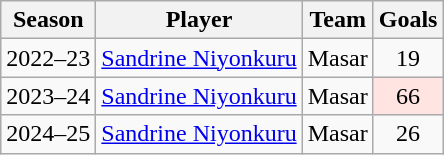<table class="wikitable"; style="text-align:center;">
<tr>
<th>Season</th>
<th>Player</th>
<th>Team</th>
<th>Goals</th>
</tr>
<tr>
<td>2022–23</td>
<td align=left> <a href='#'>Sandrine Niyonkuru</a></td>
<td>Masar</td>
<td>19</td>
</tr>
<tr>
<td>2023–24</td>
<td align=left> <a href='#'>Sandrine Niyonkuru</a></td>
<td>Masar</td>
<td bgcolor=mistyrose>66</td>
</tr>
<tr>
<td>2024–25</td>
<td align=left> <a href='#'>Sandrine Niyonkuru</a></td>
<td>Masar</td>
<td>26</td>
</tr>
</table>
